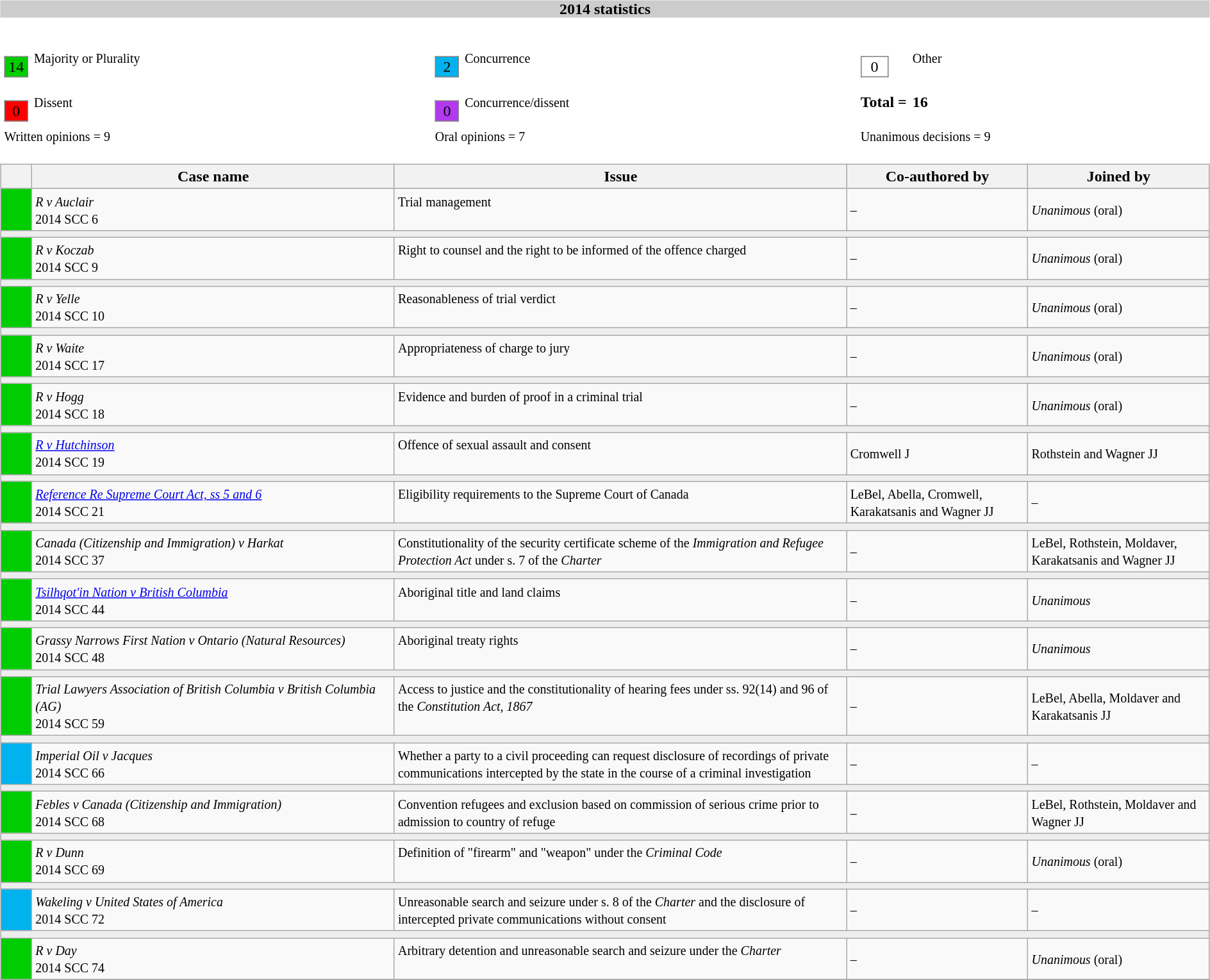<table width=100%>
<tr>
<td><br><table width=100% align=center cellpadding=0 cellspacing=0>
<tr>
<th bgcolor=#CCCCCC>2014 statistics</th>
</tr>
<tr>
<td><br><table width=100% cellpadding="2" cellspacing="2" border="0"width=25px>
<tr>
<td><br><table border="1" style="border-collapse:collapse;">
<tr>
<td align=center bgcolor=#00CD00 width=25px>14</td>
</tr>
</table>
</td>
<td><small>Majority or Plurality</small></td>
<td width=25px><br><table border="1" style="border-collapse:collapse;">
<tr>
<td align=center width=25px bgcolor=#00B2EE>2</td>
</tr>
</table>
</td>
<td><small>Concurrence</small></td>
<td width=25px><br><table border="1" style="border-collapse:collapse;">
<tr>
<td align=center width=25px bgcolor=white>0</td>
</tr>
</table>
</td>
<td><small>Other</small></td>
</tr>
<tr>
<td width=25px><br><table border="1" style="border-collapse:collapse;">
<tr>
<td align=center width=25px bgcolor=red>0</td>
</tr>
</table>
</td>
<td><small>Dissent</small></td>
<td width=25px><br><table border="1" style="border-collapse:collapse;">
<tr>
<td align=center width=25px bgcolor=#B23AEE>0</td>
</tr>
</table>
</td>
<td><small>Concurrence/dissent</small></td>
<td white-space: nowrap><strong>Total = </strong></td>
<td><strong>16</strong></td>
</tr>
<tr>
<td colspan=2><small>Written opinions = 9</small></td>
<td colspan=2><small>Oral opinions = 7</small></td>
<td colspan=2><small> Unanimous decisions = 9</small></td>
</tr>
</table>
<table class="wikitable" width=100%>
<tr bgcolor="#CCCCCC">
<th width=25px></th>
<th width=30%>Case name</th>
<th>Issue</th>
<th width=15%>Co-authored by</th>
<th width=15%>Joined by</th>
</tr>
<tr>
<td bgcolor="00cd00"></td>
<td align=left valign=top><small><em>R v Auclair</em><br> 2014 SCC 6 </small></td>
<td valign=top><small> Trial management</small></td>
<td><small> –</small></td>
<td><small> <em>Unanimous</em> (oral)</small></td>
</tr>
<tr>
<td bgcolor=#EEEEEE colspan=5 valign=top><small></small></td>
</tr>
<tr>
<td bgcolor="00cd00"></td>
<td align=left valign=top><small><em>R v Koczab</em><br> 2014 SCC 9 </small></td>
<td valign=top><small>Right to counsel and the right to be informed of the offence charged</small></td>
<td><small> –</small></td>
<td><small><em>Unanimous</em> (oral)</small></td>
</tr>
<tr>
<td bgcolor=#EEEEEE colspan=5 valign=top><small></small></td>
</tr>
<tr>
<td bgcolor="00cd00"></td>
<td align=left valign=top><small><em>R v Yelle</em><br> 2014 SCC 10 </small></td>
<td valign=top><small>Reasonableness of trial verdict</small></td>
<td><small> –</small></td>
<td><small><em>Unanimous</em> (oral)</small></td>
</tr>
<tr>
<td bgcolor=#EEEEEE colspan=5 valign=top><small></small></td>
</tr>
<tr>
<td bgcolor="00cd00"></td>
<td align=left valign=top><small><em>R v Waite</em><br> 2014 SCC 17 </small></td>
<td valign=top><small>Appropriateness of charge to jury</small></td>
<td><small> –</small></td>
<td><small><em>Unanimous</em> (oral)</small></td>
</tr>
<tr>
<td bgcolor=#EEEEEE colspan=5 valign=top><small></small></td>
</tr>
<tr>
<td bgcolor="00cd00"></td>
<td align=left valign=top><small><em>R v Hogg</em><br> 2014 SCC 18 </small></td>
<td valign=top><small>Evidence and burden of proof in a criminal trial</small></td>
<td><small> –</small></td>
<td><small><em>Unanimous</em> (oral)</small></td>
</tr>
<tr>
<td bgcolor=#EEEEEE colspan=5 valign=top><small></small></td>
</tr>
<tr>
<td bgcolor="00cd00"></td>
<td align=left valign=top><small><em><a href='#'>R v Hutchinson</a></em><br> 2014 SCC 19 </small></td>
<td valign=top><small>Offence of sexual assault and consent</small></td>
<td><small> Cromwell J</small></td>
<td><small> Rothstein and Wagner JJ</small></td>
</tr>
<tr>
<td bgcolor=#EEEEEE colspan=5 valign=top><small></small></td>
</tr>
<tr>
<td bgcolor="00cd00"></td>
<td align=left valign=top><small><em><a href='#'>Reference Re Supreme Court Act, ss 5 and 6</a></em><br> 2014 SCC 21 </small></td>
<td valign=top><small>Eligibility requirements to the Supreme Court of Canada</small></td>
<td><small> LeBel, Abella, Cromwell, Karakatsanis and Wagner JJ</small></td>
<td><small> –</small></td>
</tr>
<tr>
<td bgcolor=#EEEEEE colspan=5 valign=top><small></small></td>
</tr>
<tr>
<td bgcolor="00cd00"></td>
<td align=left valign=top><small><em>Canada (Citizenship and Immigration) v Harkat</em><br> 2014 SCC 37 </small></td>
<td valign=top><small>Constitutionality of the security certificate scheme of the <em>Immigration and Refugee Protection Act</em> under s. 7 of the <em>Charter</em></small></td>
<td><small> –</small></td>
<td><small> LeBel, Rothstein, Moldaver, Karakatsanis and Wagner JJ</small></td>
</tr>
<tr>
<td bgcolor=#EEEEEE colspan=5 valign=top><small></small></td>
</tr>
<tr>
<td bgcolor="00cd00"></td>
<td align=left valign=top><small><em><a href='#'>Tsilhqot'in Nation v British Columbia</a></em><br> 2014 SCC 44 </small></td>
<td valign=top><small>Aboriginal title and land claims</small></td>
<td><small> –</small></td>
<td><small> <em>Unanimous</em></small></td>
</tr>
<tr>
<td bgcolor=#EEEEEE colspan=5 valign=top><small></small></td>
</tr>
<tr>
<td bgcolor="00cd00"></td>
<td align=left valign=top><small><em>Grassy Narrows First Nation v Ontario (Natural Resources)</em><br> 2014 SCC 48 </small></td>
<td valign=top><small>Aboriginal treaty rights</small></td>
<td><small> –</small></td>
<td><small> <em>Unanimous</em></small></td>
</tr>
<tr>
<td bgcolor=#EEEEEE colspan=5 valign=top><small></small></td>
</tr>
<tr>
<td bgcolor="00cd00"></td>
<td align=left valign=top><small><em>Trial Lawyers Association of British Columbia v British Columbia (AG)</em><br> 2014 SCC 59 </small></td>
<td valign=top><small>Access to justice and the constitutionality of hearing fees under ss. 92(14) and 96 of the <em>Constitution Act, 1867</em></small></td>
<td><small> –</small></td>
<td><small> LeBel, Abella, Moldaver and Karakatsanis JJ</small></td>
</tr>
<tr>
<td bgcolor=#EEEEEE colspan=5 valign=top><small></small></td>
</tr>
<tr>
<td bgcolor="00B2EE"></td>
<td align=left valign=top><small><em>Imperial Oil v Jacques</em><br> 2014 SCC 66 </small></td>
<td valign=top><small>Whether a party to a civil proceeding can request disclosure of recordings of private communications intercepted by the state in the course of a criminal investigation</small></td>
<td><small> –</small></td>
<td><small> –</small></td>
</tr>
<tr>
<td bgcolor=#EEEEEE colspan=5 valign=top><small></small></td>
</tr>
<tr>
<td bgcolor="00cd00"></td>
<td align=left valign=top><small><em>Febles v Canada (Citizenship and Immigration)</em><br> 2014 SCC 68 </small></td>
<td valign=top><small>Convention refugees and exclusion based on commission of serious crime prior to admission to country of refuge</small></td>
<td><small> –</small></td>
<td><small> LeBel, Rothstein, Moldaver and Wagner JJ</small></td>
</tr>
<tr>
<td bgcolor=#EEEEEE colspan=5 valign=top><small></small></td>
</tr>
<tr>
<td bgcolor="00cd00"></td>
<td align=left valign=top><small><em>R v Dunn</em><br> 2014 SCC 69 </small></td>
<td valign=top><small>Definition of "firearm" and "weapon" under the <em>Criminal Code</em></small></td>
<td><small> –</small></td>
<td><small> <em>Unanimous</em> (oral)</small></td>
</tr>
<tr>
<td bgcolor=#EEEEEE colspan=5 valign=top><small></small></td>
</tr>
<tr>
<td bgcolor="00B2EE"></td>
<td align=left valign=top><small><em>Wakeling v United States of America</em><br> 2014 SCC 72 </small></td>
<td valign=top><small>Unreasonable search and seizure under s. 8 of the <em>Charter</em> and the disclosure of intercepted private communications without consent</small></td>
<td><small> –</small></td>
<td><small> –</small></td>
</tr>
<tr>
<td bgcolor=#EEEEEE colspan=5 valign=top><small></small></td>
</tr>
<tr>
<td bgcolor="00cd00"></td>
<td align=left valign=top><small><em>R v Day</em><br> 2014 SCC 74 </small></td>
<td valign=top><small>Arbitrary detention and unreasonable search and seizure under the <em>Charter</em></small></td>
<td><small> –</small></td>
<td><small> <em>Unanimous</em> (oral)</small></td>
</tr>
<tr>
</tr>
</table>
</td>
</tr>
</table>
</td>
</tr>
</table>
